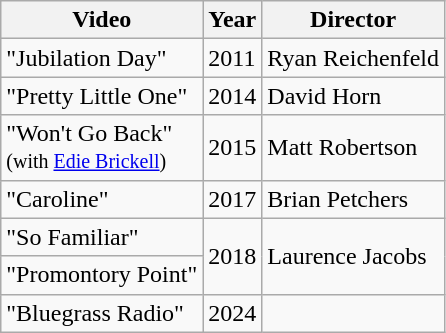<table class="wikitable">
<tr>
<th scope="col">Video</th>
<th scope="col">Year</th>
<th scope="col">Director</th>
</tr>
<tr>
<td scope="row">"Jubilation Day"</td>
<td>2011</td>
<td>Ryan Reichenfeld</td>
</tr>
<tr>
<td scope="row">"Pretty Little One"</td>
<td>2014</td>
<td>David Horn</td>
</tr>
<tr>
<td scope="row">"Won't Go Back"<br><small>(with <a href='#'>Edie Brickell</a>)</small></td>
<td>2015</td>
<td>Matt Robertson</td>
</tr>
<tr>
<td scope="row">"Caroline"</td>
<td>2017</td>
<td>Brian Petchers</td>
</tr>
<tr>
<td scope="row">"So Familiar"</td>
<td rowspan="2">2018</td>
<td rowspan="2">Laurence Jacobs</td>
</tr>
<tr>
<td scope="row">"Promontory Point"</td>
</tr>
<tr>
<td scope="row">"Bluegrass Radio"<br> </td>
<td>2024</td>
<td></td>
</tr>
</table>
